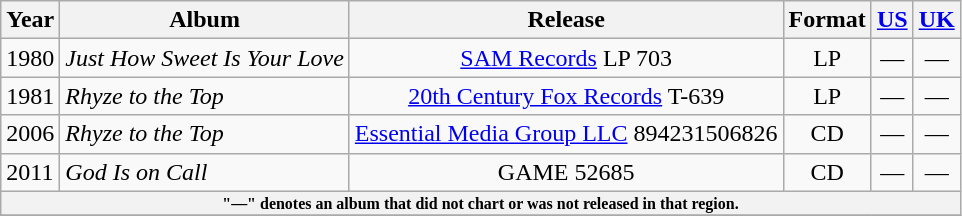<table class="wikitable">
<tr>
<th>Year</th>
<th>Album</th>
<th>Release</th>
<th>Format</th>
<th><a href='#'>US</a></th>
<th><a href='#'>UK</a></th>
</tr>
<tr>
<td>1980</td>
<td><em>Just How Sweet Is Your Love </em></td>
<td align="center"><a href='#'>SAM Records</a> LP 703</td>
<td align="center">LP</td>
<td align="center">—</td>
<td align="center">—</td>
</tr>
<tr>
<td>1981</td>
<td><em>Rhyze to the Top</em></td>
<td align="center"><a href='#'>20th Century Fox Records</a> T-639</td>
<td align="center">LP</td>
<td align="center">—</td>
<td align="center">—</td>
</tr>
<tr>
<td>2006</td>
<td><em>Rhyze to the Top</em></td>
<td align="center"><a href='#'>Essential Media Group LLC</a> 894231506826</td>
<td align="center">CD</td>
<td align="center">—</td>
<td align="center">—</td>
</tr>
<tr>
<td>2011</td>
<td><em>God Is on Call</em></td>
<td align="center">GAME 52685</td>
<td align="center">CD</td>
<td align="center">—</td>
<td align="center">—</td>
</tr>
<tr>
<th colspan="6" style="font-size: 8pt">"—" denotes an album that did not chart or was not released in that region.</th>
</tr>
<tr>
</tr>
</table>
